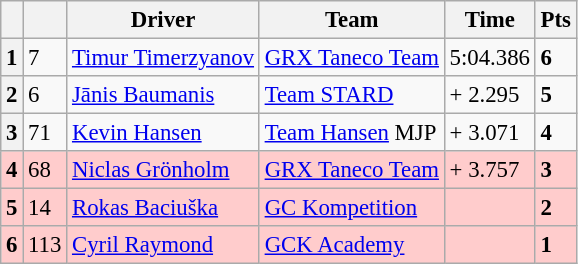<table class="wikitable" style="font-size:95%">
<tr>
<th></th>
<th></th>
<th>Driver</th>
<th>Team</th>
<th>Time</th>
<th>Pts</th>
</tr>
<tr>
<th>1</th>
<td>7</td>
<td> <a href='#'>Timur Timerzyanov</a></td>
<td><a href='#'>GRX Taneco Team</a></td>
<td>5:04.386</td>
<td><strong>6</strong></td>
</tr>
<tr>
<th>2</th>
<td>6</td>
<td> <a href='#'>Jānis Baumanis</a></td>
<td><a href='#'>Team STARD</a></td>
<td>+ 2.295</td>
<td><strong>5</strong></td>
</tr>
<tr>
<th>3</th>
<td>71</td>
<td> <a href='#'>Kevin Hansen</a></td>
<td><a href='#'>Team Hansen</a> MJP</td>
<td>+ 3.071</td>
<td><strong>4</strong></td>
</tr>
<tr>
<th style="background:#ffcccc;">4</th>
<td style="background:#ffcccc;">68</td>
<td style="background:#ffcccc;"> <a href='#'>Niclas Grönholm</a></td>
<td style="background:#ffcccc;"><a href='#'>GRX Taneco Team</a></td>
<td style="background:#ffcccc;">+ 3.757</td>
<td style="background:#ffcccc;"><strong>3</strong></td>
</tr>
<tr>
<th style="background:#ffcccc;">5</th>
<td style="background:#ffcccc;">14</td>
<td style="background:#ffcccc;"> <a href='#'>Rokas Baciuška</a></td>
<td style="background:#ffcccc;"><a href='#'>GC Kompetition</a></td>
<td style="background:#ffcccc;"></td>
<td style="background:#ffcccc;"><strong>2</strong></td>
</tr>
<tr>
<th style="background:#ffcccc;">6</th>
<td style="background:#ffcccc;">113</td>
<td style="background:#ffcccc;"> <a href='#'>Cyril Raymond</a></td>
<td style="background:#ffcccc;"><a href='#'>GCK Academy</a></td>
<td style="background:#ffcccc;"></td>
<td style="background:#ffcccc;"><strong>1</strong></td>
</tr>
</table>
